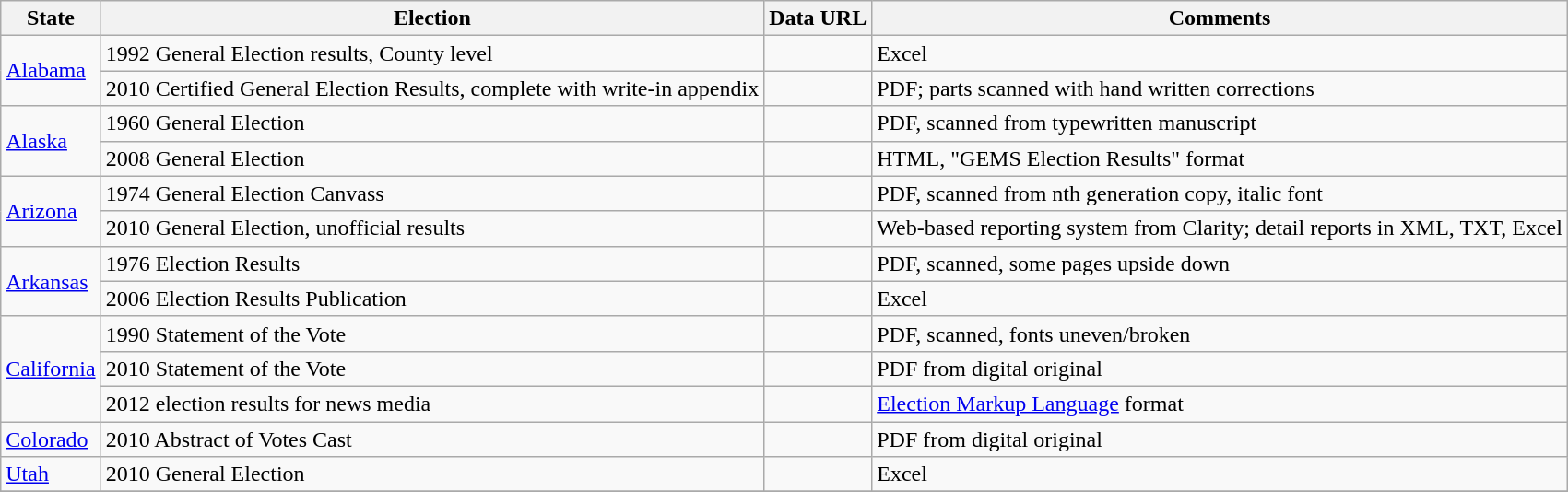<table class="wikitable sortable">
<tr>
<th>State</th>
<th>Election</th>
<th>Data URL</th>
<th>Comments</th>
</tr>
<tr>
<td rowspan="2"><a href='#'>Alabama</a></td>
<td>1992 General Election results, County level</td>
<td></td>
<td>Excel</td>
</tr>
<tr>
<td>2010 Certified General Election Results, complete with write-in appendix</td>
<td></td>
<td>PDF; parts scanned with hand written corrections</td>
</tr>
<tr>
<td rowspan="2"><a href='#'>Alaska</a></td>
<td>1960 General Election</td>
<td></td>
<td>PDF, scanned from typewritten manuscript</td>
</tr>
<tr>
<td>2008 General Election</td>
<td></td>
<td>HTML, "GEMS Election Results" format </td>
</tr>
<tr>
<td rowspan="2"><a href='#'>Arizona</a></td>
<td>1974 General Election Canvass</td>
<td></td>
<td>PDF, scanned from nth generation copy, italic font</td>
</tr>
<tr>
<td>2010 General Election, unofficial results</td>
<td></td>
<td>Web-based reporting system from Clarity; detail reports in XML, TXT, Excel</td>
</tr>
<tr>
<td rowspan="2"><a href='#'>Arkansas</a></td>
<td>1976 Election Results</td>
<td></td>
<td>PDF, scanned, some pages upside down</td>
</tr>
<tr>
<td>2006 Election Results Publication</td>
<td></td>
<td>Excel</td>
</tr>
<tr>
<td rowspan="3"><a href='#'>California</a></td>
<td>1990 Statement of the Vote</td>
<td></td>
<td>PDF, scanned, fonts uneven/broken</td>
</tr>
<tr>
<td>2010 Statement of the Vote</td>
<td></td>
<td>PDF from digital original</td>
</tr>
<tr>
<td>2012 election results for news media</td>
<td></td>
<td><a href='#'>Election Markup Language</a> format </td>
</tr>
<tr>
<td><a href='#'>Colorado</a></td>
<td>2010 Abstract of Votes Cast</td>
<td></td>
<td>PDF from digital original</td>
</tr>
<tr>
<td><a href='#'>Utah</a></td>
<td>2010 General Election</td>
<td></td>
<td>Excel</td>
</tr>
<tr>
</tr>
</table>
